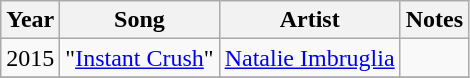<table class="wikitable">
<tr>
<th>Year</th>
<th>Song</th>
<th>Artist</th>
<th>Notes</th>
</tr>
<tr>
<td>2015</td>
<td>"<a href='#'>Instant Crush</a>"</td>
<td><a href='#'>Natalie Imbruglia</a></td>
<td></td>
</tr>
<tr>
</tr>
</table>
